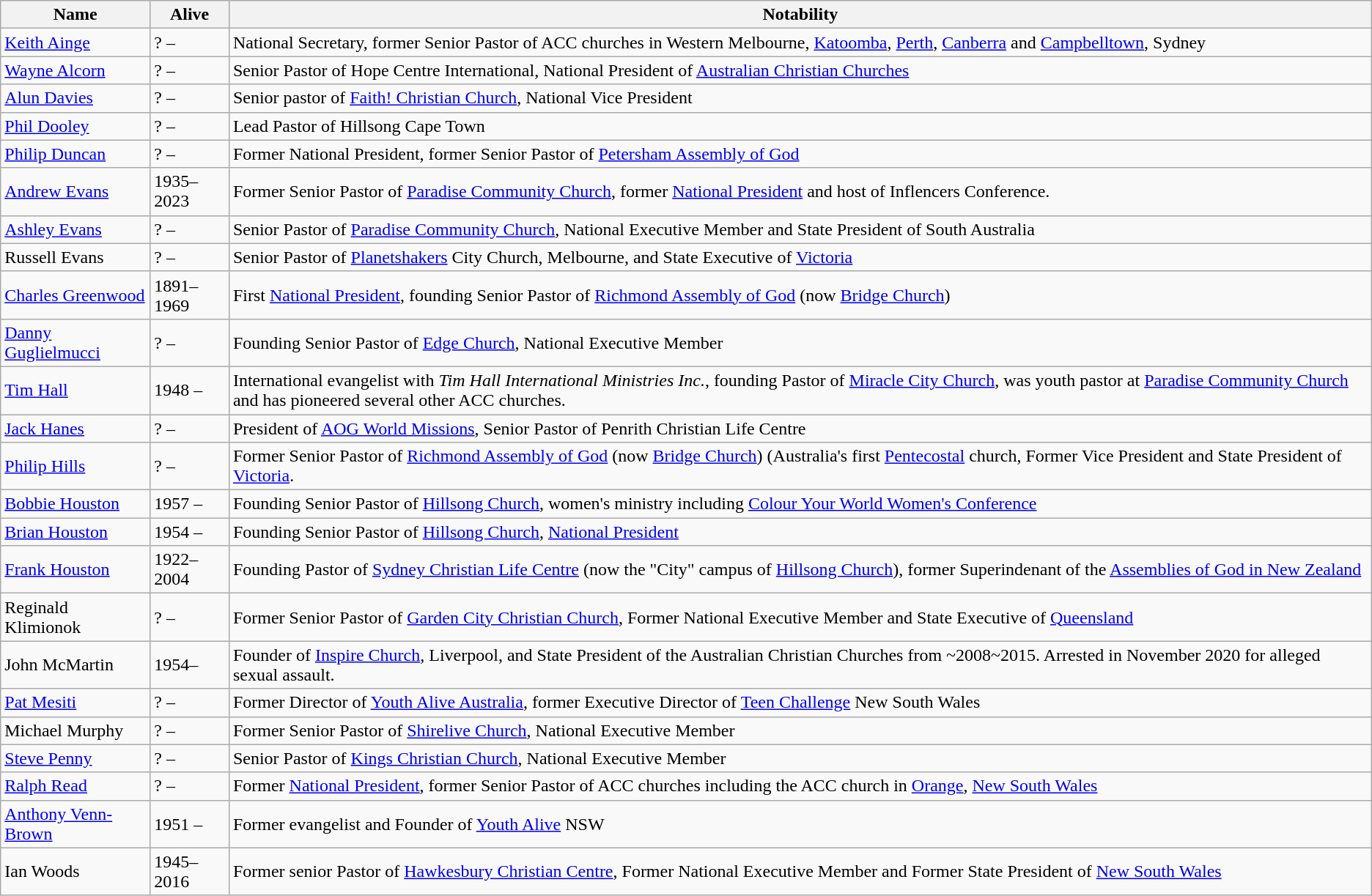<table class="wikitable">
<tr>
<th>Name</th>
<th>Alive</th>
<th>Notability</th>
</tr>
<tr>
<td><a href='#'>Keith Ainge</a></td>
<td>? –</td>
<td>National Secretary, former Senior Pastor of ACC churches in Western Melbourne, <a href='#'>Katoomba</a>, <a href='#'>Perth</a>, <a href='#'>Canberra</a> and <a href='#'>Campbelltown</a>, Sydney</td>
</tr>
<tr>
<td><a href='#'>Wayne Alcorn</a></td>
<td>? –</td>
<td>Senior Pastor of Hope Centre International, National President of <a href='#'>Australian Christian Churches</a></td>
</tr>
<tr>
<td><a href='#'>Alun Davies</a></td>
<td>? –</td>
<td>Senior pastor of <a href='#'>Faith! Christian Church</a>, National Vice President</td>
</tr>
<tr>
<td><a href='#'>Phil Dooley</a></td>
<td>? –</td>
<td>Lead Pastor of Hillsong Cape Town</td>
</tr>
<tr>
<td><a href='#'>Philip Duncan</a></td>
<td>? –</td>
<td>Former National President, former Senior Pastor of <a href='#'>Petersham Assembly of God</a></td>
</tr>
<tr>
<td><a href='#'>Andrew Evans</a></td>
<td>1935–2023</td>
<td>Former Senior Pastor of <a href='#'>Paradise Community Church</a>, former <a href='#'>National President</a> and host of Inflencers Conference.</td>
</tr>
<tr>
<td><a href='#'>Ashley Evans</a></td>
<td>? –</td>
<td>Senior Pastor of <a href='#'>Paradise Community Church</a>, National Executive Member and State President of South Australia</td>
</tr>
<tr>
<td>Russell Evans</td>
<td>? –</td>
<td>Senior Pastor of <a href='#'>Planetshakers</a> City Church, Melbourne, and State Executive of <a href='#'>Victoria</a></td>
</tr>
<tr>
<td><a href='#'>Charles Greenwood</a></td>
<td>1891–1969</td>
<td>First <a href='#'>National President</a>, founding Senior Pastor of <a href='#'>Richmond Assembly of God</a> (now <a href='#'>Bridge Church</a>)</td>
</tr>
<tr>
<td><a href='#'>Danny Guglielmucci</a></td>
<td>? –</td>
<td>Founding Senior Pastor of <a href='#'>Edge Church</a>, National Executive Member</td>
</tr>
<tr>
<td><a href='#'>Tim Hall</a></td>
<td>1948 –</td>
<td>International evangelist with  <em>Tim Hall International Ministries Inc.</em>, founding Pastor of <a href='#'>Miracle City Church</a>, was youth pastor at <a href='#'>Paradise Community Church</a> and has pioneered several other ACC churches.</td>
</tr>
<tr>
<td><a href='#'>Jack Hanes</a></td>
<td>? –</td>
<td>President of <a href='#'>AOG World Missions</a>, Senior Pastor of Penrith Christian Life Centre</td>
</tr>
<tr>
<td><a href='#'>Philip Hills</a></td>
<td>? –</td>
<td>Former Senior Pastor of <a href='#'>Richmond Assembly of God</a> (now <a href='#'>Bridge Church</a>) (Australia's first <a href='#'>Pentecostal</a> church, Former Vice President and State President of <a href='#'>Victoria</a>.</td>
</tr>
<tr>
<td><a href='#'>Bobbie Houston</a></td>
<td>1957 –</td>
<td>Founding Senior Pastor of <a href='#'>Hillsong Church</a>, women's ministry including <a href='#'>Colour Your World Women's Conference</a></td>
</tr>
<tr>
<td><a href='#'>Brian Houston</a></td>
<td>1954 –</td>
<td>Founding Senior Pastor of <a href='#'>Hillsong Church</a>, <a href='#'>National President</a></td>
</tr>
<tr>
<td><a href='#'>Frank Houston</a></td>
<td>1922–2004</td>
<td>Founding Pastor of <a href='#'>Sydney Christian Life Centre</a> (now the "City" campus of <a href='#'>Hillsong Church</a>), former Superindenant of the <a href='#'>Assemblies of God in New Zealand</a></td>
</tr>
<tr>
<td>Reginald Klimionok</td>
<td>? –</td>
<td>Former Senior Pastor of <a href='#'>Garden City Christian Church</a>, Former National Executive Member and State Executive of <a href='#'>Queensland</a></td>
</tr>
<tr>
<td>John McMartin</td>
<td>1954–</td>
<td>Founder of <a href='#'>Inspire Church</a>, Liverpool, and State President of the Australian Christian Churches from ~2008~2015. Arrested in November 2020 for alleged sexual assault.</td>
</tr>
<tr>
<td><a href='#'>Pat Mesiti</a></td>
<td>? –</td>
<td>Former Director of <a href='#'>Youth Alive Australia</a>, former Executive Director of <a href='#'>Teen Challenge</a> New South Wales</td>
</tr>
<tr>
<td>Michael Murphy</td>
<td>? –</td>
<td>Former Senior Pastor of <a href='#'>Shirelive Church</a>, National Executive Member</td>
</tr>
<tr>
<td><a href='#'>Steve Penny</a></td>
<td>? –</td>
<td>Senior Pastor of <a href='#'>Kings Christian Church</a>, National Executive Member</td>
</tr>
<tr>
<td><a href='#'>Ralph Read</a></td>
<td>? –</td>
<td>Former <a href='#'>National President</a>, former Senior Pastor of ACC churches including the ACC church in <a href='#'>Orange</a>, <a href='#'>New South Wales</a></td>
</tr>
<tr>
<td><a href='#'>Anthony Venn-Brown</a></td>
<td>1951 –</td>
<td>Former evangelist and Founder of <a href='#'>Youth Alive</a> NSW</td>
</tr>
<tr>
<td>Ian Woods</td>
<td>1945–2016</td>
<td>Former senior Pastor of <a href='#'>Hawkesbury Christian Centre</a>, Former National Executive Member and Former State President of <a href='#'>New South Wales</a></td>
</tr>
</table>
